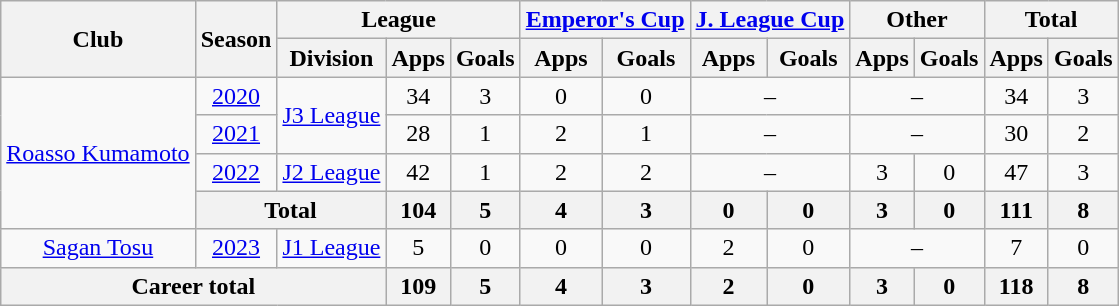<table class="wikitable" style="text-align:center;">
<tr>
<th rowspan="2">Club</th>
<th rowspan="2">Season</th>
<th colspan="3">League</th>
<th colspan="2"><a href='#'>Emperor's Cup</a></th>
<th colspan="2"><a href='#'>J. League Cup</a></th>
<th colspan="2">Other</th>
<th colspan="2">Total</th>
</tr>
<tr>
<th>Division</th>
<th>Apps</th>
<th>Goals</th>
<th>Apps</th>
<th>Goals</th>
<th>Apps</th>
<th>Goals</th>
<th>Apps</th>
<th>Goals</th>
<th>Apps</th>
<th>Goals</th>
</tr>
<tr>
<td rowspan="4"><a href='#'>Roasso Kumamoto</a></td>
<td><a href='#'>2020</a></td>
<td rowspan="2"><a href='#'>J3 League</a></td>
<td>34</td>
<td>3</td>
<td>0</td>
<td>0</td>
<td colspan="2">–</td>
<td colspan="2">–</td>
<td>34</td>
<td>3</td>
</tr>
<tr>
<td><a href='#'>2021</a></td>
<td>28</td>
<td>1</td>
<td>2</td>
<td>1</td>
<td colspan="2">–</td>
<td colspan="2">–</td>
<td>30</td>
<td>2</td>
</tr>
<tr>
<td><a href='#'>2022</a></td>
<td><a href='#'>J2 League</a></td>
<td>42</td>
<td>1</td>
<td>2</td>
<td>2</td>
<td colspan="2">–</td>
<td>3</td>
<td>0</td>
<td>47</td>
<td>3</td>
</tr>
<tr>
<th colspan="2">Total</th>
<th>104</th>
<th>5</th>
<th>4</th>
<th>3</th>
<th>0</th>
<th>0</th>
<th>3</th>
<th>0</th>
<th>111</th>
<th>8</th>
</tr>
<tr>
<td><a href='#'>Sagan Tosu</a></td>
<td><a href='#'>2023</a></td>
<td><a href='#'>J1 League</a></td>
<td>5</td>
<td>0</td>
<td>0</td>
<td>0</td>
<td>2</td>
<td>0</td>
<td colspan="2">–</td>
<td>7</td>
<td>0</td>
</tr>
<tr>
<th colspan="3">Career total</th>
<th>109</th>
<th>5</th>
<th>4</th>
<th>3</th>
<th>2</th>
<th>0</th>
<th>3</th>
<th>0</th>
<th>118</th>
<th>8</th>
</tr>
</table>
